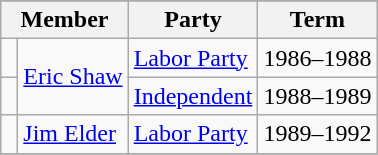<table class="wikitable">
<tr>
</tr>
<tr>
<th colspan="2">Member</th>
<th>Party</th>
<th>Term</th>
</tr>
<tr>
<td> </td>
<td rowspan="2"><a href='#'>Eric Shaw</a></td>
<td><a href='#'>Labor Party</a></td>
<td>1986–1988</td>
</tr>
<tr>
<td> </td>
<td><a href='#'>Independent</a></td>
<td>1988–1989</td>
</tr>
<tr>
<td> </td>
<td><a href='#'>Jim Elder</a></td>
<td><a href='#'>Labor Party</a></td>
<td>1989–1992</td>
</tr>
<tr>
</tr>
</table>
